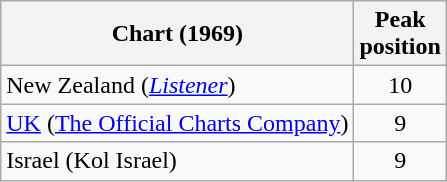<table class="wikitable">
<tr>
<th align="left">Chart (1969)</th>
<th align="left">Peak<br>position</th>
</tr>
<tr>
<td>New Zealand (<em><a href='#'>Listener</a></em>)</td>
<td style="text-align:center;">10</td>
</tr>
<tr>
<td><a href='#'>UK</a> (<a href='#'>The Official Charts Company</a>)</td>
<td style="text-align:center;">9</td>
</tr>
<tr>
<td>Israel (Kol Israel)</td>
<td style="text-align:center;">9</td>
</tr>
</table>
